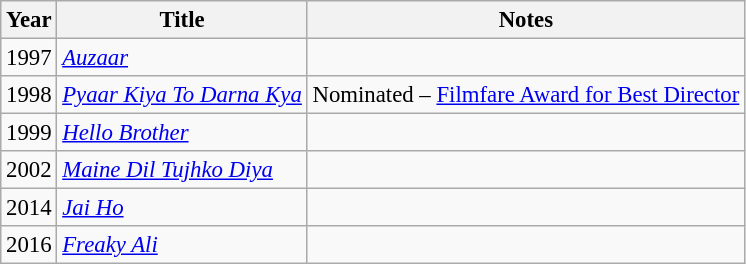<table class="wikitable" style="font-size:95%;">
<tr>
<th>Year</th>
<th>Title</th>
<th>Notes</th>
</tr>
<tr>
<td>1997</td>
<td><em><a href='#'>Auzaar</a></em></td>
<td></td>
</tr>
<tr>
<td>1998</td>
<td><em><a href='#'>Pyaar Kiya To Darna Kya</a></em></td>
<td>Nominated – <a href='#'>Filmfare Award for Best Director</a></td>
</tr>
<tr>
<td>1999</td>
<td><em><a href='#'>Hello Brother</a></em></td>
<td></td>
</tr>
<tr>
<td>2002</td>
<td><em><a href='#'>Maine Dil Tujhko Diya</a></em></td>
<td></td>
</tr>
<tr>
<td>2014</td>
<td><em><a href='#'>Jai Ho</a></em></td>
<td></td>
</tr>
<tr>
<td>2016</td>
<td><em><a href='#'>Freaky Ali</a></em></td>
<td></td>
</tr>
</table>
